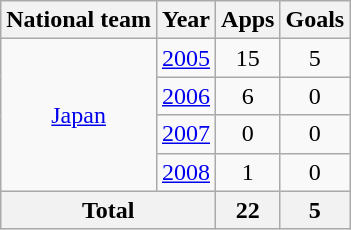<table class="wikitable" style="text-align:center">
<tr>
<th>National team</th>
<th>Year</th>
<th>Apps</th>
<th>Goals</th>
</tr>
<tr>
<td rowspan="4"><a href='#'>Japan</a></td>
<td><a href='#'>2005</a></td>
<td>15</td>
<td>5</td>
</tr>
<tr>
<td><a href='#'>2006</a></td>
<td>6</td>
<td>0</td>
</tr>
<tr>
<td><a href='#'>2007</a></td>
<td>0</td>
<td>0</td>
</tr>
<tr>
<td><a href='#'>2008</a></td>
<td>1</td>
<td>0</td>
</tr>
<tr>
<th colspan="2">Total</th>
<th>22</th>
<th>5</th>
</tr>
</table>
